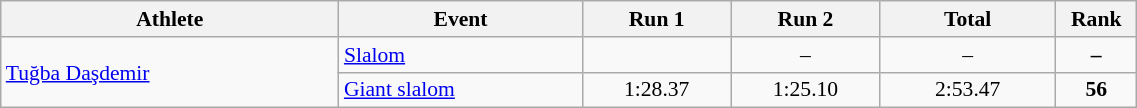<table class="wikitable" width="60%" style="text-align:center; font-size:90%">
<tr>
<th width="25%">Athlete</th>
<th width="18%">Event</th>
<th width="11%">Run 1</th>
<th width="11%">Run 2</th>
<th width="13%">Total</th>
<th width="6%">Rank</th>
</tr>
<tr>
<td rowspan=2 align="left"><a href='#'>Tuğba Daşdemir</a></td>
<td align="left"><a href='#'>Slalom</a></td>
<td></td>
<td>–</td>
<td>–</td>
<td><strong>–</strong></td>
</tr>
<tr>
<td align="left"><a href='#'>Giant slalom</a></td>
<td>1:28.37</td>
<td>1:25.10</td>
<td>2:53.47</td>
<td><strong>56</strong></td>
</tr>
</table>
